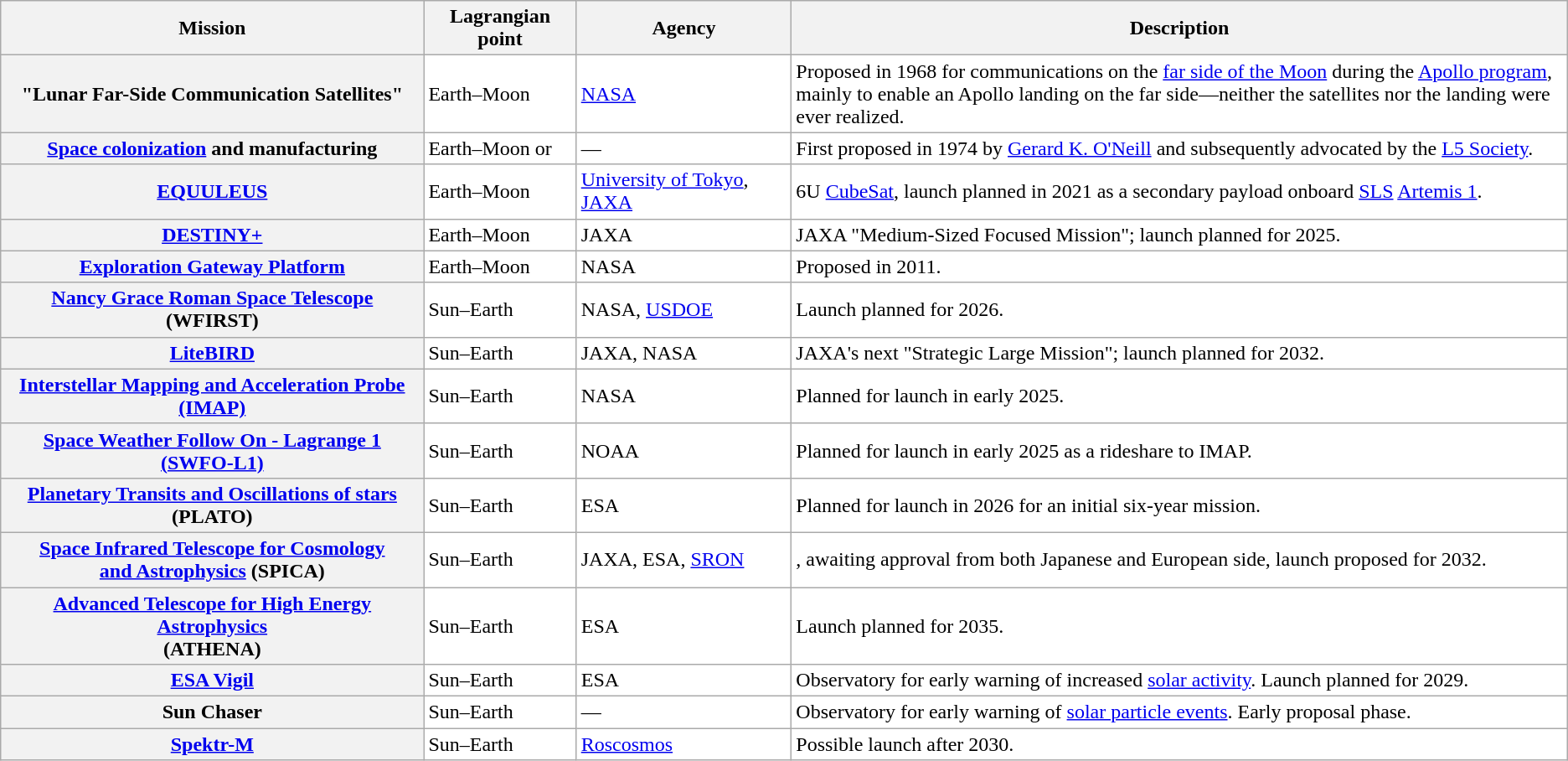<table class="wikitable sticky-header">
<tr>
<th scope=col>Mission</th>
<th scope=col>Lagrangian point</th>
<th scope=col>Agency</th>
<th scope=col>Description</th>
</tr>
<tr style="background:#FFFFFF">
<th scope=row>"Lunar Far-Side Communication Satellites"</th>
<td>Earth–Moon </td>
<td><a href='#'>NASA</a></td>
<td>Proposed in 1968 for communications on the <a href='#'>far side of the Moon</a> during the <a href='#'>Apollo program</a>,<br>mainly to enable an Apollo landing on the far side—neither the satellites nor the landing were ever realized.</td>
</tr>
<tr style="background:#FFFFFF">
<th scope=row><a href='#'>Space colonization</a> and manufacturing</th>
<td>Earth–Moon  or </td>
<td>—</td>
<td>First proposed in 1974 by <a href='#'>Gerard K. O'Neill</a> and subsequently advocated by the <a href='#'>L5 Society</a>.</td>
</tr>
<tr style="background:#FFFFFF">
<th scope=row><a href='#'>EQUULEUS</a></th>
<td>Earth–Moon </td>
<td><a href='#'>University of Tokyo</a>, <a href='#'>JAXA</a></td>
<td>6U <a href='#'>CubeSat</a>, launch planned in 2021 as a secondary payload onboard <a href='#'>SLS</a> <a href='#'>Artemis 1</a>.</td>
</tr>
<tr style="background:#FFFFFF">
<th scope=row><a href='#'>DESTINY+</a></th>
<td>Earth–Moon </td>
<td>JAXA</td>
<td>JAXA "Medium-Sized Focused Mission"; launch planned for 2025.</td>
</tr>
<tr style="background:#FFFFFF">
<th scope=row><a href='#'>Exploration Gateway Platform</a></th>
<td>Earth–Moon </td>
<td>NASA</td>
<td>Proposed in 2011.</td>
</tr>
<tr style="background:#FFFFFF">
<th scope=row><a href='#'>Nancy Grace Roman Space Telescope</a> (WFIRST)</th>
<td>Sun–Earth </td>
<td>NASA, <a href='#'>USDOE</a></td>
<td>Launch planned for 2026.</td>
</tr>
<tr style="background:#FFFFFF">
<th scope=row><a href='#'>LiteBIRD</a></th>
<td>Sun–Earth </td>
<td>JAXA, NASA</td>
<td>JAXA's next "Strategic Large Mission"; launch planned for 2032.</td>
</tr>
<tr style="background:#FFFFFF">
<th scope=row><a href='#'>Interstellar Mapping and Acceleration Probe (IMAP)</a></th>
<td>Sun–Earth </td>
<td>NASA</td>
<td>Planned for launch in early 2025.</td>
</tr>
<tr style="background:#FFFFFF">
<th scope=row><a href='#'>Space Weather Follow On - Lagrange 1 (SWFO-L1)</a></th>
<td>Sun–Earth </td>
<td>NOAA</td>
<td>Planned for launch in early 2025 as a rideshare to IMAP.</td>
</tr>
<tr style="background:#FFFFFF">
<th scope=row><a href='#'>Planetary Transits and Oscillations of stars</a> (PLATO)</th>
<td>Sun–Earth </td>
<td>ESA</td>
<td>Planned for launch in 2026 for an initial six-year mission.</td>
</tr>
<tr style="background:#FFFFFF">
<th scope=row><a href='#'>Space Infrared Telescope for Cosmology<br>and Astrophysics</a> (SPICA)</th>
<td>Sun–Earth </td>
<td>JAXA, ESA, <a href='#'>SRON</a></td>
<td>, awaiting approval from both Japanese and European side, launch proposed for 2032.</td>
</tr>
<tr style="background:#FFFFFF">
<th scope=row><a href='#'>Advanced Telescope for High Energy Astrophysics</a><br>(ATHENA)</th>
<td>Sun–Earth </td>
<td>ESA</td>
<td>Launch planned for 2035.</td>
</tr>
<tr style="background:#FFFFFF">
<th scope=row><a href='#'>ESA Vigil</a></th>
<td>Sun–Earth </td>
<td>ESA</td>
<td>Observatory for early warning of increased <a href='#'>solar activity</a>. Launch planned for 2029.</td>
</tr>
<tr style="background:#FFFFFF">
<th scope=row>Sun Chaser</th>
<td>Sun–Earth </td>
<td>—</td>
<td>Observatory for early warning of <a href='#'>solar particle events</a>.  Early proposal phase.</td>
</tr>
<tr style="background:#FFFFFF">
<th scope=row><a href='#'>Spektr-M</a></th>
<td>Sun–Earth </td>
<td><a href='#'>Roscosmos</a></td>
<td>Possible launch after 2030.</td>
</tr>
</table>
